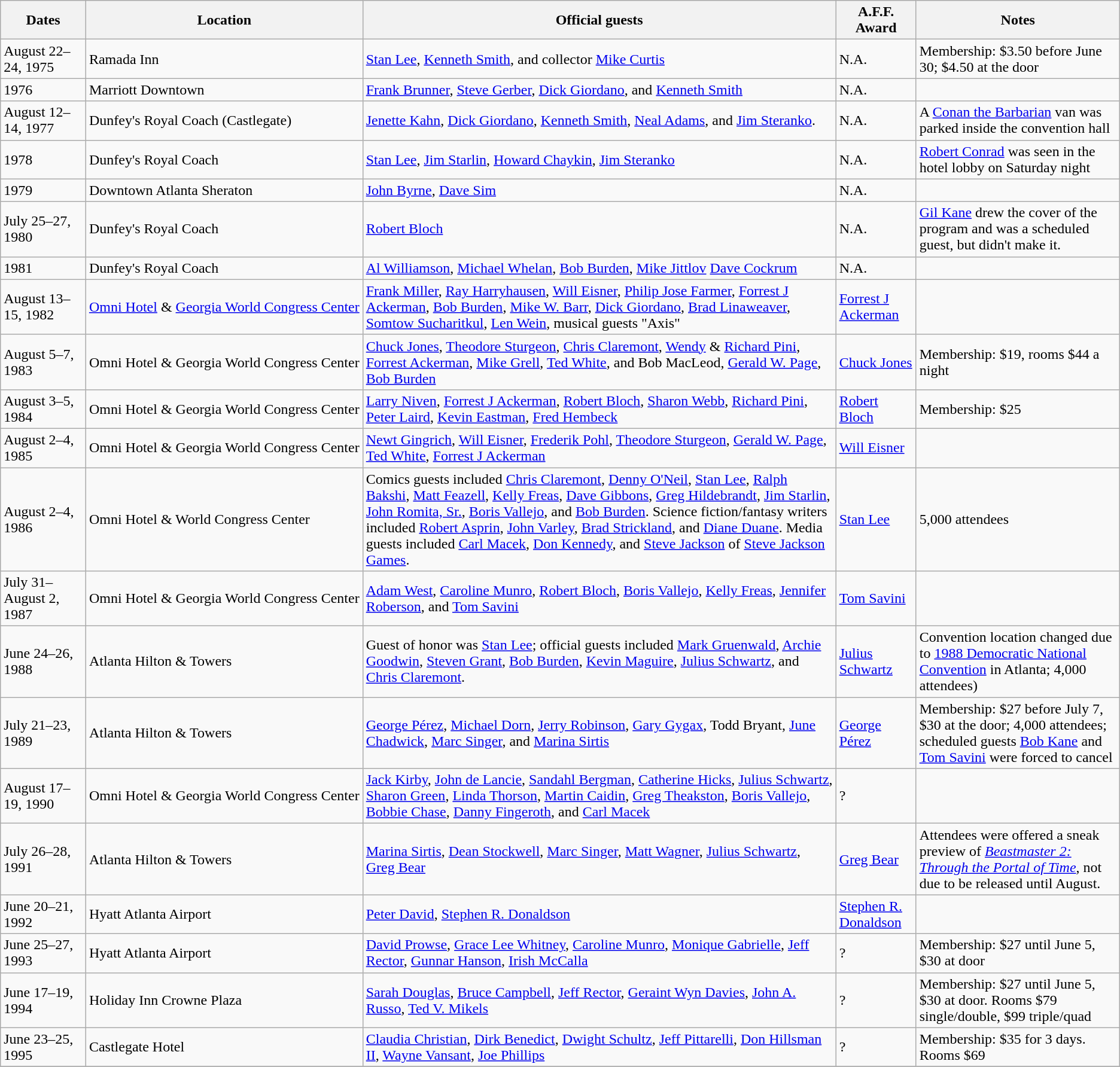<table class="wikitable">
<tr>
<th>Dates</th>
<th>Location</th>
<th>Official guests</th>
<th>A.F.F. Award</th>
<th>Notes</th>
</tr>
<tr>
<td>August 22–24, 1975</td>
<td>Ramada Inn</td>
<td><a href='#'>Stan Lee</a>, <a href='#'>Kenneth Smith</a>, and collector <a href='#'>Mike Curtis</a></td>
<td>N.A.</td>
<td>Membership: $3.50 before June 30; $4.50 at the door</td>
</tr>
<tr>
<td>1976</td>
<td>Marriott Downtown</td>
<td><a href='#'>Frank Brunner</a>, <a href='#'>Steve Gerber</a>, <a href='#'>Dick Giordano</a>, and <a href='#'>Kenneth Smith</a></td>
<td>N.A.</td>
<td></td>
</tr>
<tr>
<td>August 12–14, 1977</td>
<td>Dunfey's Royal Coach (Castlegate)</td>
<td><a href='#'>Jenette Kahn</a>, <a href='#'>Dick Giordano</a>, <a href='#'>Kenneth Smith</a>, <a href='#'>Neal Adams</a>, and <a href='#'>Jim Steranko</a>.</td>
<td>N.A.</td>
<td>A <a href='#'>Conan the Barbarian</a> van was parked inside the convention hall</td>
</tr>
<tr>
<td>1978</td>
<td>Dunfey's Royal Coach</td>
<td><a href='#'>Stan Lee</a>, <a href='#'>Jim Starlin</a>, <a href='#'>Howard Chaykin</a>, <a href='#'>Jim Steranko</a></td>
<td>N.A.</td>
<td><a href='#'>Robert Conrad</a> was seen in the hotel lobby on Saturday night</td>
</tr>
<tr>
<td>1979</td>
<td>Downtown Atlanta Sheraton</td>
<td><a href='#'>John Byrne</a>, <a href='#'>Dave Sim</a></td>
<td>N.A.</td>
<td></td>
</tr>
<tr>
<td>July 25–27, 1980</td>
<td>Dunfey's Royal Coach</td>
<td><a href='#'>Robert Bloch</a></td>
<td>N.A.</td>
<td><a href='#'>Gil Kane</a> drew the cover of the program and was a scheduled guest, but didn't make it.</td>
</tr>
<tr>
<td>1981</td>
<td>Dunfey's Royal Coach</td>
<td><a href='#'>Al Williamson</a>, <a href='#'>Michael Whelan</a>, <a href='#'>Bob Burden</a>, <a href='#'>Mike Jittlov</a> <a href='#'>Dave Cockrum</a></td>
<td>N.A.</td>
<td></td>
</tr>
<tr>
<td>August 13–15, 1982</td>
<td><a href='#'>Omni Hotel</a> & <a href='#'>Georgia World Congress Center</a></td>
<td><a href='#'>Frank Miller</a>, <a href='#'>Ray Harryhausen</a>, <a href='#'>Will Eisner</a>, <a href='#'>Philip Jose Farmer</a>, <a href='#'>Forrest J Ackerman</a>, <a href='#'>Bob Burden</a>, <a href='#'>Mike W. Barr</a>, <a href='#'>Dick Giordano</a>, <a href='#'>Brad Linaweaver</a>, <a href='#'>Somtow Sucharitkul</a>, <a href='#'>Len Wein</a>, musical guests "Axis"</td>
<td><a href='#'>Forrest J Ackerman</a></td>
<td></td>
</tr>
<tr>
<td>August 5–7, 1983</td>
<td>Omni Hotel & Georgia World Congress Center</td>
<td><a href='#'>Chuck Jones</a>, <a href='#'>Theodore Sturgeon</a>, <a href='#'>Chris Claremont</a>, <a href='#'>Wendy</a> & <a href='#'>Richard Pini</a>, <a href='#'>Forrest Ackerman</a>, <a href='#'>Mike Grell</a>, <a href='#'>Ted White</a>, and Bob MacLeod, <a href='#'>Gerald W. Page</a>, <a href='#'>Bob Burden</a></td>
<td><a href='#'>Chuck Jones</a></td>
<td>Membership: $19, rooms $44 a night</td>
</tr>
<tr>
<td>August 3–5, 1984</td>
<td>Omni Hotel & Georgia World Congress Center</td>
<td><a href='#'>Larry Niven</a>, <a href='#'>Forrest J Ackerman</a>, <a href='#'>Robert Bloch</a>, <a href='#'>Sharon Webb</a>, <a href='#'>Richard Pini</a>, <a href='#'>Peter Laird</a>, <a href='#'>Kevin Eastman</a>, <a href='#'>Fred Hembeck</a></td>
<td><a href='#'>Robert Bloch</a></td>
<td>Membership: $25</td>
</tr>
<tr>
<td>August 2–4, 1985</td>
<td>Omni Hotel & Georgia World Congress Center</td>
<td><a href='#'>Newt Gingrich</a>, <a href='#'>Will Eisner</a>, <a href='#'>Frederik Pohl</a>, <a href='#'>Theodore Sturgeon</a>, <a href='#'>Gerald W. Page</a>, <a href='#'>Ted White</a>, <a href='#'>Forrest J Ackerman</a></td>
<td><a href='#'>Will Eisner</a></td>
<td></td>
</tr>
<tr>
<td>August 2–4, 1986</td>
<td>Omni Hotel & World Congress Center</td>
<td>Comics guests included <a href='#'>Chris Claremont</a>, <a href='#'>Denny O'Neil</a>, <a href='#'>Stan Lee</a>, <a href='#'>Ralph Bakshi</a>, <a href='#'>Matt Feazell</a>, <a href='#'>Kelly Freas</a>, <a href='#'>Dave Gibbons</a>, <a href='#'>Greg Hildebrandt</a>, <a href='#'>Jim Starlin</a>, <a href='#'>John Romita, Sr.</a>, <a href='#'>Boris Vallejo</a>, and <a href='#'>Bob Burden</a>. Science fiction/fantasy writers included <a href='#'>Robert Asprin</a>, <a href='#'>John Varley</a>, <a href='#'>Brad Strickland</a>, and <a href='#'>Diane Duane</a>. Media guests included <a href='#'>Carl Macek</a>, <a href='#'>Don Kennedy</a>, and <a href='#'>Steve Jackson</a> of <a href='#'>Steve Jackson Games</a>.</td>
<td><a href='#'>Stan Lee</a></td>
<td>5,000 attendees</td>
</tr>
<tr>
<td>July 31–August 2, 1987</td>
<td>Omni Hotel & Georgia World Congress Center</td>
<td><a href='#'>Adam West</a>, <a href='#'>Caroline Munro</a>, <a href='#'>Robert Bloch</a>, <a href='#'>Boris Vallejo</a>, <a href='#'>Kelly Freas</a>, <a href='#'>Jennifer Roberson</a>, and <a href='#'>Tom Savini</a></td>
<td><a href='#'>Tom Savini</a></td>
<td></td>
</tr>
<tr>
<td>June 24–26, 1988</td>
<td>Atlanta Hilton & Towers</td>
<td>Guest of honor was <a href='#'>Stan Lee</a>; official guests included <a href='#'>Mark Gruenwald</a>, <a href='#'>Archie Goodwin</a>, <a href='#'>Steven Grant</a>, <a href='#'>Bob Burden</a>, <a href='#'>Kevin Maguire</a>, <a href='#'>Julius Schwartz</a>, and <a href='#'>Chris Claremont</a>.</td>
<td><a href='#'>Julius Schwartz</a></td>
<td>Convention location changed due to <a href='#'>1988 Democratic National Convention</a> in Atlanta; 4,000 attendees)</td>
</tr>
<tr>
<td>July 21–23, 1989</td>
<td>Atlanta Hilton & Towers</td>
<td><a href='#'>George Pérez</a>, <a href='#'>Michael Dorn</a>, <a href='#'>Jerry Robinson</a>, <a href='#'>Gary Gygax</a>, Todd Bryant, <a href='#'>June Chadwick</a>, <a href='#'>Marc Singer</a>, and <a href='#'>Marina Sirtis</a></td>
<td><a href='#'>George Pérez</a></td>
<td>Membership: $27 before July 7, $30 at the door; 4,000 attendees; scheduled guests <a href='#'>Bob Kane</a> and <a href='#'>Tom Savini</a> were forced to cancel</td>
</tr>
<tr>
<td>August 17–19, 1990</td>
<td>Omni Hotel & Georgia World Congress Center</td>
<td><a href='#'>Jack Kirby</a>, <a href='#'>John de Lancie</a>, <a href='#'>Sandahl Bergman</a>, <a href='#'>Catherine Hicks</a>, <a href='#'>Julius Schwartz</a>, <a href='#'>Sharon Green</a>, <a href='#'>Linda Thorson</a>, <a href='#'>Martin Caidin</a>, <a href='#'>Greg Theakston</a>, <a href='#'>Boris Vallejo</a>, <a href='#'>Bobbie Chase</a>, <a href='#'>Danny Fingeroth</a>, and <a href='#'>Carl Macek</a></td>
<td>?</td>
<td></td>
</tr>
<tr>
<td>July 26–28, 1991</td>
<td>Atlanta Hilton & Towers</td>
<td><a href='#'>Marina Sirtis</a>, <a href='#'>Dean Stockwell</a>, <a href='#'>Marc Singer</a>, <a href='#'>Matt Wagner</a>, <a href='#'>Julius Schwartz</a>, <a href='#'>Greg Bear</a></td>
<td><a href='#'>Greg Bear</a></td>
<td>Attendees were offered a sneak preview of <em><a href='#'>Beastmaster 2: Through the Portal of Time</a></em>, not due to be released until August.</td>
</tr>
<tr>
<td>June 20–21, 1992</td>
<td>Hyatt Atlanta Airport</td>
<td><a href='#'>Peter David</a>, <a href='#'>Stephen R. Donaldson</a></td>
<td><a href='#'>Stephen R. Donaldson</a></td>
<td></td>
</tr>
<tr>
<td>June 25–27, 1993</td>
<td>Hyatt Atlanta Airport</td>
<td><a href='#'>David Prowse</a>, <a href='#'>Grace Lee Whitney</a>, <a href='#'>Caroline Munro</a>, <a href='#'>Monique Gabrielle</a>, <a href='#'>Jeff Rector</a>, <a href='#'>Gunnar Hanson</a>, <a href='#'>Irish McCalla</a></td>
<td>?</td>
<td>Membership: $27 until June 5, $30 at door</td>
</tr>
<tr>
<td>June 17–19, 1994</td>
<td>Holiday Inn Crowne Plaza</td>
<td><a href='#'>Sarah Douglas</a>, <a href='#'>Bruce Campbell</a>, <a href='#'>Jeff Rector</a>, <a href='#'>Geraint Wyn Davies</a>, <a href='#'>John A. Russo</a>, <a href='#'>Ted V. Mikels</a></td>
<td>?</td>
<td>Membership: $27 until June 5, $30 at door. Rooms $79 single/double, $99 triple/quad</td>
</tr>
<tr>
<td>June 23–25, 1995</td>
<td>Castlegate Hotel</td>
<td><a href='#'>Claudia Christian</a>, <a href='#'>Dirk Benedict</a>, <a href='#'>Dwight Schultz</a>, <a href='#'>Jeff Pittarelli</a>, <a href='#'>Don Hillsman II</a>, <a href='#'>Wayne Vansant</a>, <a href='#'>Joe Phillips</a></td>
<td>?</td>
<td>Membership: $35 for 3 days. Rooms $69</td>
</tr>
<tr>
</tr>
</table>
